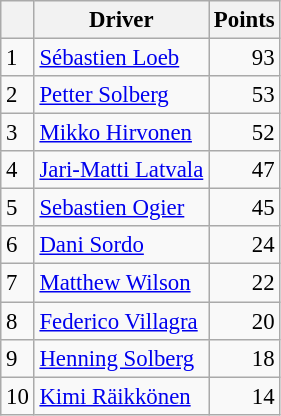<table class="wikitable" style="font-size: 95%;">
<tr>
<th></th>
<th>Driver</th>
<th>Points</th>
</tr>
<tr>
<td>1</td>
<td> <a href='#'>Sébastien Loeb</a></td>
<td align="right">93</td>
</tr>
<tr>
<td>2</td>
<td> <a href='#'>Petter Solberg</a></td>
<td align="right">53</td>
</tr>
<tr>
<td>3</td>
<td> <a href='#'>Mikko Hirvonen</a></td>
<td align="right">52</td>
</tr>
<tr>
<td>4</td>
<td> <a href='#'>Jari-Matti Latvala</a></td>
<td align="right">47</td>
</tr>
<tr>
<td>5</td>
<td> <a href='#'>Sebastien Ogier</a></td>
<td align="right">45</td>
</tr>
<tr>
<td>6</td>
<td> <a href='#'>Dani Sordo</a></td>
<td align="right">24</td>
</tr>
<tr>
<td>7</td>
<td> <a href='#'>Matthew Wilson</a></td>
<td align="right">22</td>
</tr>
<tr>
<td>8</td>
<td> <a href='#'>Federico Villagra</a></td>
<td align="right">20</td>
</tr>
<tr>
<td>9</td>
<td> <a href='#'>Henning Solberg</a></td>
<td align="right">18</td>
</tr>
<tr>
<td>10</td>
<td> <a href='#'>Kimi Räikkönen</a></td>
<td align="right">14</td>
</tr>
</table>
